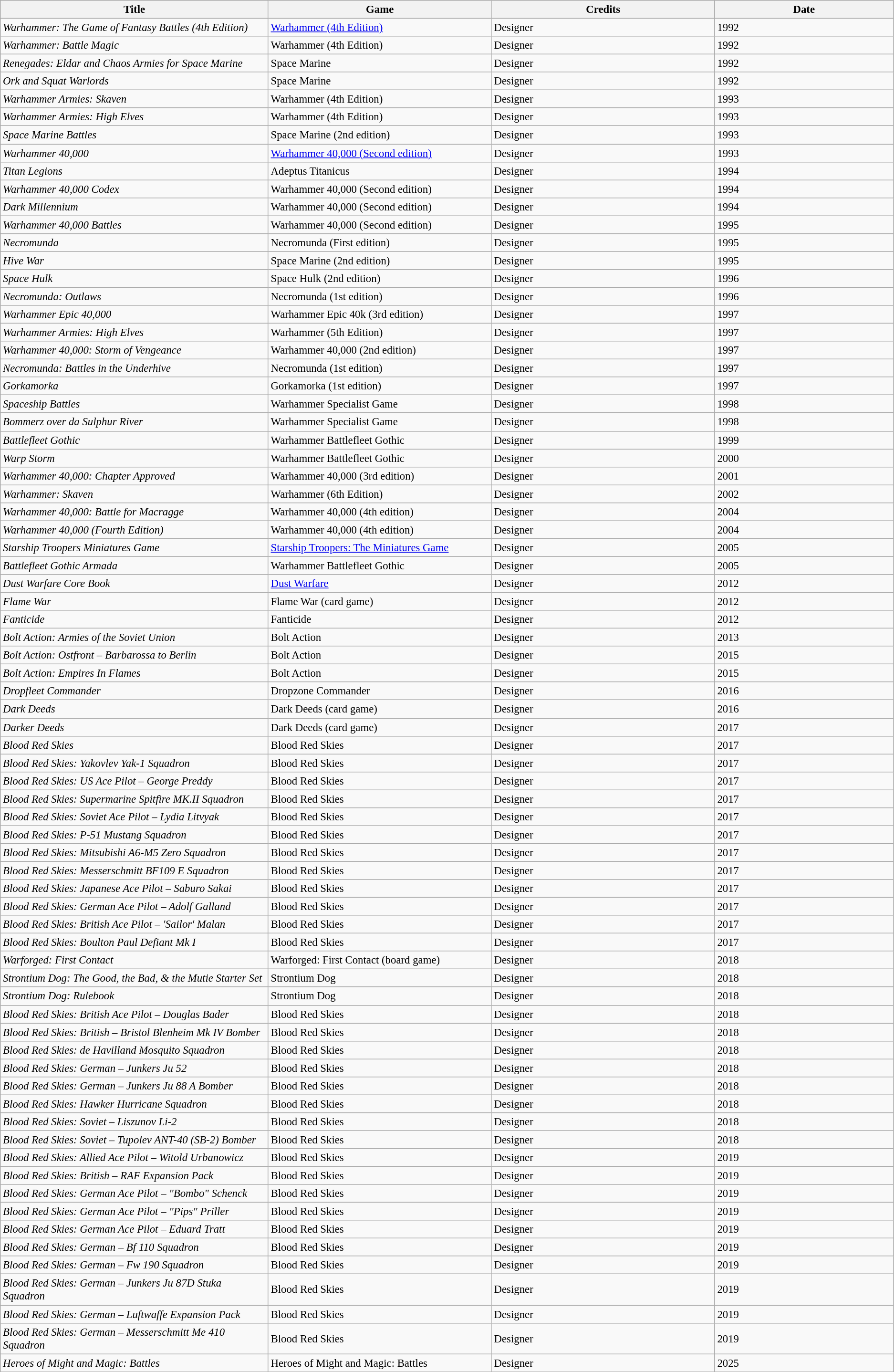<table class="wikitable sortable" style="margins:auto; width=95%; font-size: 95%;">
<tr>
<th width="30%">Title</th>
<th width="25%">Game</th>
<th width="25%">Credits</th>
<th width="20%">Date</th>
</tr>
<tr>
<td><em>Warhammer: The Game of Fantasy Battles (4th Edition)</em></td>
<td><a href='#'>Warhammer (4th Edition)</a></td>
<td>Designer</td>
<td>1992</td>
</tr>
<tr>
<td><em>Warhammer: Battle Magic</em></td>
<td>Warhammer (4th Edition)</td>
<td>Designer</td>
<td>1992</td>
</tr>
<tr>
<td><em>Renegades: Eldar and Chaos Armies for Space Marine</em></td>
<td>Space Marine</td>
<td>Designer</td>
<td>1992</td>
</tr>
<tr>
<td><em>Ork and Squat Warlords</em></td>
<td>Space Marine</td>
<td>Designer</td>
<td>1992</td>
</tr>
<tr>
<td><em>Warhammer Armies: Skaven</em></td>
<td>Warhammer (4th Edition)</td>
<td>Designer</td>
<td>1993</td>
</tr>
<tr>
<td><em>Warhammer Armies: High Elves</em></td>
<td>Warhammer (4th Edition)</td>
<td>Designer</td>
<td>1993</td>
</tr>
<tr>
<td><em>Space Marine Battles</em></td>
<td>Space Marine (2nd edition)</td>
<td>Designer</td>
<td>1993</td>
</tr>
<tr>
<td><em>Warhammer 40,000</em></td>
<td><a href='#'>Warhammer 40,000 (Second edition)</a></td>
<td>Designer</td>
<td>1993</td>
</tr>
<tr>
<td><em>Titan Legions</em></td>
<td>Adeptus Titanicus</td>
<td>Designer</td>
<td>1994</td>
</tr>
<tr>
<td><em>Warhammer 40,000 Codex</em></td>
<td>Warhammer 40,000 (Second edition)</td>
<td>Designer</td>
<td>1994</td>
</tr>
<tr>
<td><em>Dark Millennium</em></td>
<td>Warhammer 40,000 (Second edition)</td>
<td>Designer</td>
<td>1994</td>
</tr>
<tr>
<td><em>Warhammer 40,000 Battles</em></td>
<td>Warhammer 40,000 (Second edition)</td>
<td>Designer</td>
<td>1995</td>
</tr>
<tr>
<td><em>Necromunda</em></td>
<td>Necromunda (First edition)</td>
<td>Designer</td>
<td>1995</td>
</tr>
<tr>
<td><em>Hive War</em></td>
<td>Space Marine (2nd edition)</td>
<td>Designer</td>
<td>1995</td>
</tr>
<tr>
<td><em>Space Hulk</em></td>
<td>Space Hulk (2nd edition)</td>
<td>Designer</td>
<td>1996</td>
</tr>
<tr>
<td><em>Necromunda: Outlaws</em></td>
<td>Necromunda (1st edition)</td>
<td>Designer</td>
<td>1996</td>
</tr>
<tr>
<td><em>Warhammer Epic 40,000</em></td>
<td>Warhammer Epic 40k (3rd edition)</td>
<td>Designer</td>
<td>1997</td>
</tr>
<tr>
<td><em>Warhammer Armies: High Elves</em></td>
<td>Warhammer (5th Edition)</td>
<td>Designer</td>
<td>1997</td>
</tr>
<tr>
<td><em>Warhammer 40,000: Storm of Vengeance</em></td>
<td>Warhammer 40,000 (2nd edition)</td>
<td>Designer</td>
<td>1997</td>
</tr>
<tr>
<td><em>Necromunda: Battles in the Underhive</em></td>
<td>Necromunda (1st edition)</td>
<td>Designer</td>
<td>1997</td>
</tr>
<tr>
<td><em>Gorkamorka</em></td>
<td>Gorkamorka (1st edition)</td>
<td>Designer</td>
<td>1997</td>
</tr>
<tr>
<td><em>Spaceship Battles</em></td>
<td>Warhammer Specialist Game</td>
<td>Designer</td>
<td>1998</td>
</tr>
<tr>
<td><em>Bommerz over da Sulphur River</em></td>
<td>Warhammer Specialist Game</td>
<td>Designer</td>
<td>1998</td>
</tr>
<tr>
<td><em>Battlefleet Gothic</em></td>
<td>Warhammer Battlefleet Gothic</td>
<td>Designer</td>
<td>1999</td>
</tr>
<tr>
<td><em>Warp Storm</em></td>
<td>Warhammer Battlefleet Gothic</td>
<td>Designer</td>
<td>2000</td>
</tr>
<tr>
<td><em>Warhammer 40,000: Chapter Approved</em></td>
<td>Warhammer 40,000 (3rd edition)</td>
<td>Designer</td>
<td>2001</td>
</tr>
<tr>
<td><em>Warhammer: Skaven</em></td>
<td>Warhammer (6th Edition)</td>
<td>Designer</td>
<td>2002</td>
</tr>
<tr>
<td><em>Warhammer 40,000: Battle for Macragge</em></td>
<td>Warhammer 40,000 (4th edition)</td>
<td>Designer</td>
<td>2004</td>
</tr>
<tr>
<td><em>Warhammer 40,000 (Fourth Edition)</em></td>
<td>Warhammer 40,000 (4th edition)</td>
<td>Designer</td>
<td>2004</td>
</tr>
<tr>
<td><em>Starship Troopers Miniatures Game</em></td>
<td><a href='#'>Starship Troopers: The Miniatures Game</a></td>
<td>Designer</td>
<td>2005</td>
</tr>
<tr>
<td><em>Battlefleet Gothic Armada</em></td>
<td>Warhammer Battlefleet Gothic</td>
<td>Designer</td>
<td>2005</td>
</tr>
<tr>
<td><em>Dust Warfare Core Book</em></td>
<td><a href='#'>Dust Warfare</a></td>
<td>Designer</td>
<td>2012</td>
</tr>
<tr>
<td><em>Flame War</em></td>
<td>Flame War (card game)</td>
<td>Designer</td>
<td>2012</td>
</tr>
<tr>
<td><em>Fanticide</em></td>
<td>Fanticide</td>
<td>Designer</td>
<td>2012</td>
</tr>
<tr>
<td><em>Bolt Action: Armies of the Soviet Union</em></td>
<td>Bolt Action</td>
<td>Designer</td>
<td>2013</td>
</tr>
<tr>
<td><em>Bolt Action: Ostfront – Barbarossa to Berlin</em></td>
<td>Bolt Action</td>
<td>Designer</td>
<td>2015</td>
</tr>
<tr>
<td><em>Bolt Action: Empires In Flames</em></td>
<td>Bolt Action</td>
<td>Designer</td>
<td>2015</td>
</tr>
<tr>
<td><em>Dropfleet Commander</em></td>
<td>Dropzone Commander</td>
<td>Designer</td>
<td>2016</td>
</tr>
<tr>
<td><em>Dark Deeds</em></td>
<td>Dark Deeds (card game)</td>
<td>Designer</td>
<td>2016</td>
</tr>
<tr>
<td><em>Darker Deeds</em></td>
<td>Dark Deeds (card game)</td>
<td>Designer</td>
<td>2017</td>
</tr>
<tr>
<td><em>Blood Red Skies</em></td>
<td>Blood Red Skies</td>
<td>Designer</td>
<td>2017</td>
</tr>
<tr>
<td><em>Blood Red Skies: Yakovlev Yak-1 Squadron</em></td>
<td>Blood Red Skies</td>
<td>Designer</td>
<td>2017</td>
</tr>
<tr>
<td><em>Blood Red Skies: US Ace Pilot – George Preddy</em></td>
<td>Blood Red Skies</td>
<td>Designer</td>
<td>2017</td>
</tr>
<tr>
<td><em>Blood Red Skies: Supermarine Spitfire MK.II Squadron</em></td>
<td>Blood Red Skies</td>
<td>Designer</td>
<td>2017</td>
</tr>
<tr>
<td><em>Blood Red Skies: Soviet Ace Pilot – Lydia Litvyak</em></td>
<td>Blood Red Skies</td>
<td>Designer</td>
<td>2017</td>
</tr>
<tr>
<td><em>Blood Red Skies: P-51 Mustang Squadron</em></td>
<td>Blood Red Skies</td>
<td>Designer</td>
<td>2017</td>
</tr>
<tr>
<td><em>Blood Red Skies: Mitsubishi A6-M5 Zero Squadron</em></td>
<td>Blood Red Skies</td>
<td>Designer</td>
<td>2017</td>
</tr>
<tr>
<td><em>Blood Red Skies: Messerschmitt BF109 E Squadron</em></td>
<td>Blood Red Skies</td>
<td>Designer</td>
<td>2017</td>
</tr>
<tr>
<td><em>Blood Red Skies: Japanese Ace Pilot – Saburo Sakai</em></td>
<td>Blood Red Skies</td>
<td>Designer</td>
<td>2017</td>
</tr>
<tr>
<td><em>Blood Red Skies: German Ace Pilot – Adolf Galland</em></td>
<td>Blood Red Skies</td>
<td>Designer</td>
<td>2017</td>
</tr>
<tr>
<td><em>Blood Red Skies: British Ace Pilot – 'Sailor' Malan</em></td>
<td>Blood Red Skies</td>
<td>Designer</td>
<td>2017</td>
</tr>
<tr>
<td><em>Blood Red Skies: Boulton Paul Defiant Mk I</em></td>
<td>Blood Red Skies</td>
<td>Designer</td>
<td>2017</td>
</tr>
<tr>
<td><em>Warforged: First Contact</em></td>
<td>Warforged: First Contact (board game)</td>
<td>Designer</td>
<td>2018</td>
</tr>
<tr>
<td><em>Strontium Dog: The Good, the Bad, & the Mutie Starter Set</em></td>
<td>Strontium Dog</td>
<td>Designer</td>
<td>2018</td>
</tr>
<tr>
<td><em>Strontium Dog: Rulebook</em></td>
<td>Strontium Dog</td>
<td>Designer</td>
<td>2018</td>
</tr>
<tr>
<td><em>Blood Red Skies: British Ace Pilot – Douglas Bader</em></td>
<td>Blood Red Skies</td>
<td>Designer</td>
<td>2018</td>
</tr>
<tr>
<td><em>Blood Red Skies: British – Bristol Blenheim Mk IV Bomber</em></td>
<td>Blood Red Skies</td>
<td>Designer</td>
<td>2018</td>
</tr>
<tr>
<td><em>Blood Red Skies: de Havilland Mosquito Squadron</em></td>
<td>Blood Red Skies</td>
<td>Designer</td>
<td>2018</td>
</tr>
<tr>
<td><em>Blood Red Skies: German – Junkers Ju 52</em></td>
<td>Blood Red Skies</td>
<td>Designer</td>
<td>2018</td>
</tr>
<tr>
<td><em>Blood Red Skies: German – Junkers Ju 88 A Bomber</em></td>
<td>Blood Red Skies</td>
<td>Designer</td>
<td>2018</td>
</tr>
<tr>
<td><em>Blood Red Skies: Hawker Hurricane Squadron</em></td>
<td>Blood Red Skies</td>
<td>Designer</td>
<td>2018</td>
</tr>
<tr>
<td><em>Blood Red Skies: Soviet – Liszunov Li-2</em></td>
<td>Blood Red Skies</td>
<td>Designer</td>
<td>2018</td>
</tr>
<tr>
<td><em>Blood Red Skies: Soviet – Tupolev ANT-40 (SB-2) Bomber</em></td>
<td>Blood Red Skies</td>
<td>Designer</td>
<td>2018</td>
</tr>
<tr>
<td><em>Blood Red Skies: Allied Ace Pilot – Witold Urbanowicz</em></td>
<td>Blood Red Skies</td>
<td>Designer</td>
<td>2019</td>
</tr>
<tr>
<td><em>Blood Red Skies: British – RAF Expansion Pack</em></td>
<td>Blood Red Skies</td>
<td>Designer</td>
<td>2019</td>
</tr>
<tr>
<td><em>Blood Red Skies: German Ace Pilot – "Bombo" Schenck</em></td>
<td>Blood Red Skies</td>
<td>Designer</td>
<td>2019</td>
</tr>
<tr>
<td><em>Blood Red Skies: German Ace Pilot – "Pips" Priller</em></td>
<td>Blood Red Skies</td>
<td>Designer</td>
<td>2019</td>
</tr>
<tr>
<td><em>Blood Red Skies: German Ace Pilot – Eduard Tratt</em></td>
<td>Blood Red Skies</td>
<td>Designer</td>
<td>2019</td>
</tr>
<tr>
<td><em>Blood Red Skies: German – Bf 110 Squadron</em></td>
<td>Blood Red Skies</td>
<td>Designer</td>
<td>2019</td>
</tr>
<tr>
<td><em>Blood Red Skies: German – Fw 190 Squadron</em></td>
<td>Blood Red Skies</td>
<td>Designer</td>
<td>2019</td>
</tr>
<tr>
<td><em>Blood Red Skies: German – Junkers Ju 87D Stuka Squadron</em></td>
<td>Blood Red Skies</td>
<td>Designer</td>
<td>2019</td>
</tr>
<tr>
<td><em>Blood Red Skies: German – Luftwaffe Expansion Pack</em></td>
<td>Blood Red Skies</td>
<td>Designer</td>
<td>2019</td>
</tr>
<tr>
<td><em>Blood Red Skies: German – Messerschmitt Me 410 Squadron</em></td>
<td>Blood Red Skies</td>
<td>Designer</td>
<td>2019</td>
</tr>
<tr>
<td><em>Heroes of Might and Magic: Battles</em></td>
<td>Heroes of Might and Magic: Battles</td>
<td>Designer</td>
<td>2025</td>
</tr>
<tr>
</tr>
</table>
